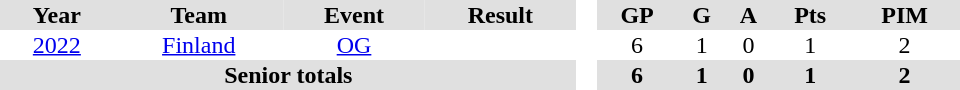<table border="0" cellpadding="1" cellspacing="0" style="text-align:center; width:40em">
<tr ALIGN="center" bgcolor="#e0e0e0">
<th>Year</th>
<th>Team</th>
<th>Event</th>
<th>Result</th>
<th rowspan="99" bgcolor="#ffffff"> </th>
<th>GP</th>
<th>G</th>
<th>A</th>
<th>Pts</th>
<th>PIM</th>
</tr>
<tr>
<td><a href='#'>2022</a></td>
<td><a href='#'>Finland</a></td>
<td><a href='#'>OG</a></td>
<td></td>
<td>6</td>
<td>1</td>
<td>0</td>
<td>1</td>
<td>2</td>
</tr>
<tr bgcolor="#e0e0e0">
<th colspan="4">Senior totals</th>
<th>6</th>
<th>1</th>
<th>0</th>
<th>1</th>
<th>2</th>
</tr>
</table>
